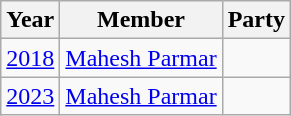<table class="wikitable sortable">
<tr>
<th>Year</th>
<th>Member</th>
<th colspan=2>Party</th>
</tr>
<tr>
<td><a href='#'>2018</a></td>
<td><a href='#'>Mahesh Parmar</a></td>
<td></td>
</tr>
<tr>
<td><a href='#'>2023</a></td>
<td><a href='#'>Mahesh Parmar</a></td>
<td></td>
</tr>
</table>
